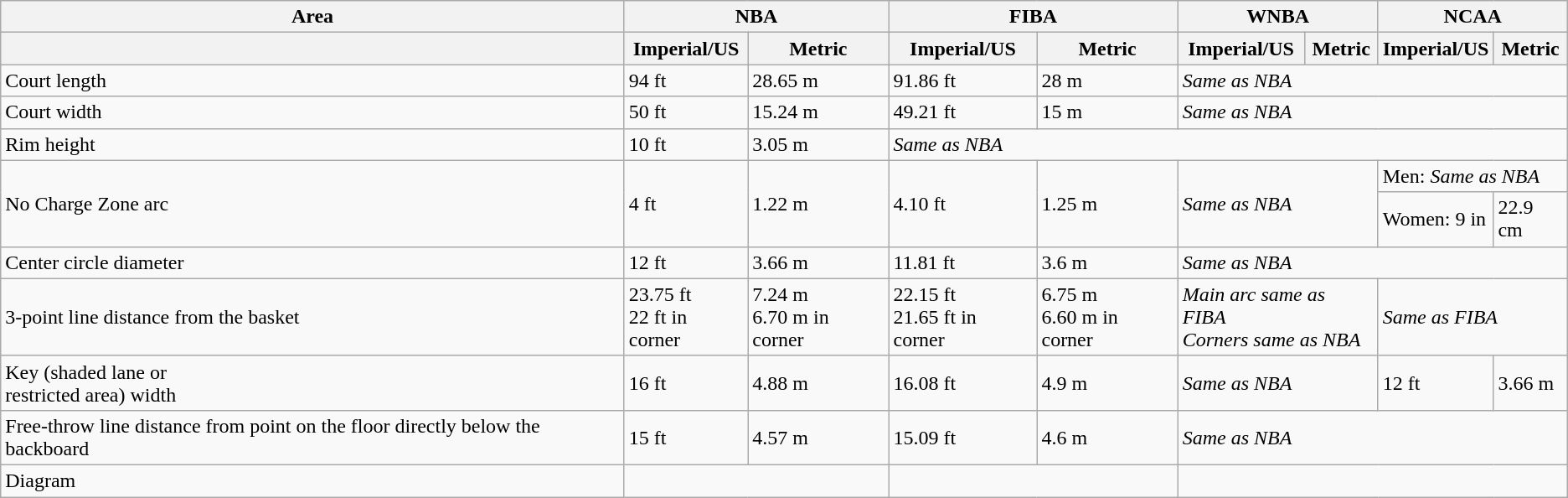<table class=wikitable !!>
<tr>
<th>Area</th>
<th colspan=2>NBA</th>
<th colspan=2>FIBA</th>
<th colspan=2>WNBA</th>
<th colspan=2>NCAA</th>
</tr>
<tr>
<th></th>
<th>Imperial/US</th>
<th>Metric</th>
<th>Imperial/US</th>
<th>Metric</th>
<th>Imperial/US</th>
<th>Metric</th>
<th>Imperial/US</th>
<th>Metric</th>
</tr>
<tr>
<td>Court length</td>
<td>94 ft</td>
<td>28.65 m</td>
<td>91.86 ft</td>
<td>28 m</td>
<td colspan=4><em>Same as NBA</em></td>
</tr>
<tr>
<td>Court width</td>
<td>50 ft</td>
<td>15.24 m</td>
<td>49.21 ft</td>
<td>15 m</td>
<td colspan=4><em>Same as NBA</em></td>
</tr>
<tr>
<td>Rim height</td>
<td>10 ft</td>
<td>3.05 m</td>
<td colspan=6><em>Same as NBA </em></td>
</tr>
<tr>
<td rowspan="2">No Charge Zone arc</td>
<td rowspan=2>4 ft</td>
<td rowspan=2>1.22 m</td>
<td rowspan=2>4.10 ft</td>
<td rowspan=2>1.25 m</td>
<td rowspan=2 colspan=2><em>Same as NBA</em></td>
<td colspan=2>Men: <em>Same as NBA</em></td>
</tr>
<tr>
<td>Women: 9 in</td>
<td>22.9 cm</td>
</tr>
<tr>
<td>Center circle diameter</td>
<td>12 ft</td>
<td>3.66 m</td>
<td>11.81 ft</td>
<td>3.6 m</td>
<td colspan=4><em>Same as NBA</em></td>
</tr>
<tr>
<td>3-point line distance from the basket</td>
<td>23.75 ft <br>22 ft in corner</td>
<td>7.24 m <br>6.70 m in corner</td>
<td>22.15 ft <br>21.65 ft in corner</td>
<td>6.75 m <br>6.60 m in corner</td>
<td colspan=2><em>Main arc same as FIBA</em><br><em>Corners same as NBA</em></td>
<td colspan="2"><em>Same as FIBA</em></td>
</tr>
<tr>
<td>Key (shaded lane or<br>restricted area) width</td>
<td>16 ft</td>
<td>4.88 m</td>
<td>16.08 ft</td>
<td>4.9 m</td>
<td colspan=2><em>Same as NBA</em></td>
<td>12 ft</td>
<td>3.66 m</td>
</tr>
<tr>
<td>Free-throw line distance from point on the floor directly below the backboard</td>
<td>15 ft</td>
<td>4.57 m</td>
<td>15.09 ft</td>
<td>4.6 m</td>
<td colspan=4><em>Same as NBA</em></td>
</tr>
<tr>
<td>Diagram</td>
<td colspan="2"></td>
<td colspan="2"></td>
<td colspan="4"></td>
</tr>
</table>
